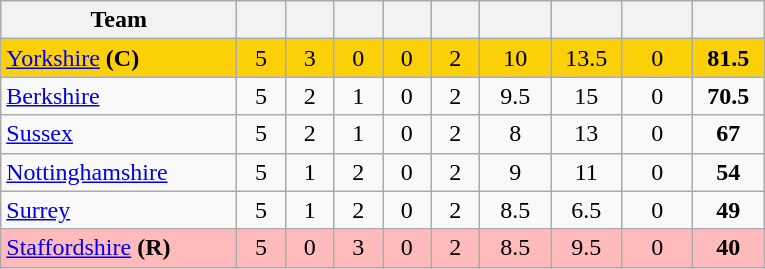<table class="wikitable" style="text-align:center">
<tr>
<th width="150">Team</th>
<th width="25"></th>
<th width="25"></th>
<th width="25"></th>
<th width="25"></th>
<th width="25"></th>
<th width="40"></th>
<th width="40"></th>
<th width="40"></th>
<th width="40"></th>
</tr>
<tr style="background:#fbd009">
<td style="text-align:left"><a href='#'>Yorkshire</a>  <strong>(C)</strong></td>
<td>5</td>
<td>3</td>
<td>0</td>
<td>0</td>
<td>2</td>
<td>10</td>
<td>13.5</td>
<td>0</td>
<td><strong>81.5</strong></td>
</tr>
<tr>
<td style="text-align:left"><a href='#'>Berkshire</a></td>
<td>5</td>
<td>2</td>
<td>1</td>
<td>0</td>
<td>2</td>
<td>9.5</td>
<td>15</td>
<td>0</td>
<td><strong>70.5</strong></td>
</tr>
<tr>
<td style="text-align:left"><a href='#'>Sussex</a></td>
<td>5</td>
<td>2</td>
<td>1</td>
<td>0</td>
<td>2</td>
<td>8</td>
<td>13</td>
<td>0</td>
<td><strong>67</strong></td>
</tr>
<tr>
<td style="text-align:left"><a href='#'>Nottinghamshire</a></td>
<td>5</td>
<td>1</td>
<td>2</td>
<td>0</td>
<td>2</td>
<td>9</td>
<td>11</td>
<td>0</td>
<td><strong>54</strong></td>
</tr>
<tr>
<td style="text-align:left"><a href='#'>Surrey</a></td>
<td>5</td>
<td>1</td>
<td>2</td>
<td>0</td>
<td>2</td>
<td>8.5</td>
<td>6.5</td>
<td>0</td>
<td><strong>49</strong></td>
</tr>
<tr style="background:#FFBBBB">
<td style="text-align:left"><a href='#'>Staffordshire</a> <strong>(R)</strong></td>
<td>5</td>
<td>0</td>
<td>3</td>
<td>0</td>
<td>2</td>
<td>8.5</td>
<td>9.5</td>
<td>0</td>
<td><strong>40</strong></td>
</tr>
</table>
